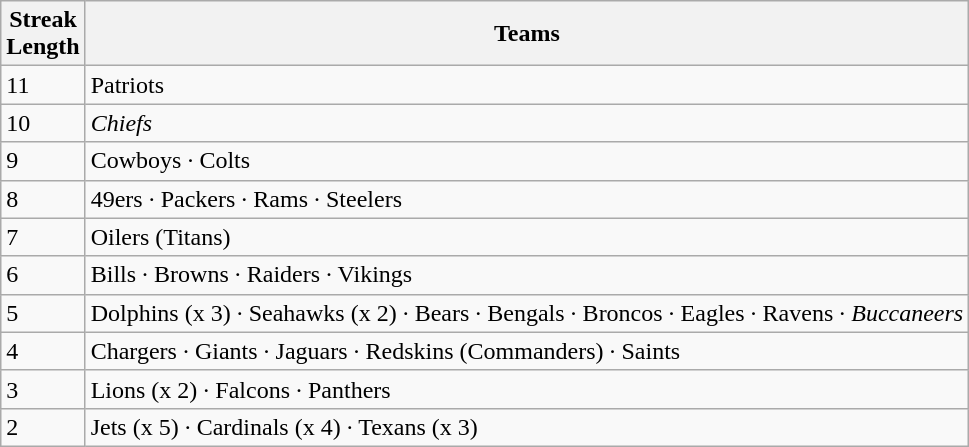<table class="wikitable">
<tr>
<th><strong>Streak<br> Length</strong></th>
<th><strong>Teams</strong></th>
</tr>
<tr>
<td>11</td>
<td>Patriots</td>
</tr>
<tr>
<td>10</td>
<td><em>Chiefs</em></td>
</tr>
<tr>
<td>9</td>
<td>Cowboys · Colts</td>
</tr>
<tr>
<td>8</td>
<td>49ers · Packers · Rams · Steelers</td>
</tr>
<tr>
<td>7</td>
<td>Oilers (Titans)</td>
</tr>
<tr>
<td>6</td>
<td>Bills · Browns · Raiders · Vikings</td>
</tr>
<tr>
<td>5</td>
<td>Dolphins (x 3) · Seahawks (x 2) · Bears · Bengals · Broncos · Eagles · Ravens · <em>Buccaneers</em></td>
</tr>
<tr>
<td>4</td>
<td>Chargers · Giants · Jaguars · Redskins (Commanders) · Saints</td>
</tr>
<tr>
<td>3</td>
<td>Lions (x 2) · Falcons · Panthers</td>
</tr>
<tr>
<td>2</td>
<td>Jets (x 5) · Cardinals (x 4) · Texans (x 3)</td>
</tr>
</table>
